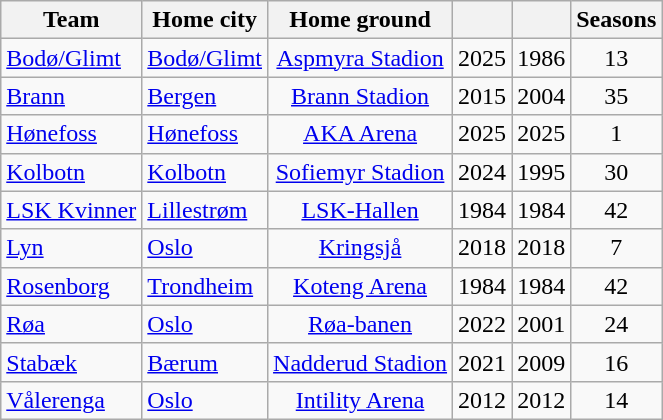<table class="wikitable sortable" style="text-align:center;">
<tr>
<th>Team</th>
<th>Home city</th>
<th>Home ground</th>
<th></th>
<th></th>
<th>Seasons</th>
</tr>
<tr>
<td style="text-align:left"><a href='#'>Bodø/Glimt</a></td>
<td style="text-align:left"><a href='#'>Bodø/Glimt</a></td>
<td><a href='#'>Aspmyra Stadion</a></td>
<td>2025</td>
<td>1986</td>
<td>13</td>
</tr>
<tr>
<td style="text-align:left"><a href='#'>Brann</a></td>
<td style="text-align:left"><a href='#'>Bergen</a></td>
<td><a href='#'>Brann Stadion</a></td>
<td>2015</td>
<td>2004</td>
<td>35</td>
</tr>
<tr>
<td style="text-align:left"><a href='#'>Hønefoss</a></td>
<td style="text-align:left"><a href='#'>Hønefoss</a></td>
<td><a href='#'>AKA Arena</a></td>
<td>2025</td>
<td>2025</td>
<td>1</td>
</tr>
<tr>
<td style="text-align:left"><a href='#'>Kolbotn</a></td>
<td style="text-align:left"><a href='#'>Kolbotn</a></td>
<td><a href='#'>Sofiemyr Stadion</a></td>
<td>2024</td>
<td>1995</td>
<td>30</td>
</tr>
<tr>
<td style="text-align:left"><a href='#'>LSK Kvinner</a></td>
<td style="text-align:left"><a href='#'>Lillestrøm</a></td>
<td><a href='#'>LSK-Hallen</a></td>
<td>1984</td>
<td>1984</td>
<td>42</td>
</tr>
<tr>
<td style="text-align:left"><a href='#'>Lyn</a></td>
<td style="text-align:left"><a href='#'>Oslo</a></td>
<td><a href='#'>Kringsjå</a></td>
<td>2018</td>
<td>2018</td>
<td>7</td>
</tr>
<tr>
<td style="text-align:left"><a href='#'>Rosenborg</a></td>
<td style="text-align:left"><a href='#'>Trondheim</a></td>
<td><a href='#'>Koteng Arena</a></td>
<td>1984</td>
<td>1984</td>
<td>42</td>
</tr>
<tr>
<td style="text-align:left"><a href='#'>Røa</a></td>
<td style="text-align:left"><a href='#'>Oslo</a></td>
<td><a href='#'>Røa-banen</a></td>
<td>2022</td>
<td>2001</td>
<td>24</td>
</tr>
<tr>
<td style="text-align:left"><a href='#'>Stabæk</a></td>
<td style="text-align:left"><a href='#'>Bærum</a></td>
<td><a href='#'>Nadderud Stadion</a></td>
<td>2021</td>
<td>2009</td>
<td>16</td>
</tr>
<tr>
<td style="text-align:left"><a href='#'>Vålerenga</a></td>
<td style="text-align:left"><a href='#'>Oslo</a></td>
<td><a href='#'>Intility Arena</a></td>
<td>2012</td>
<td>2012</td>
<td>14</td>
</tr>
</table>
